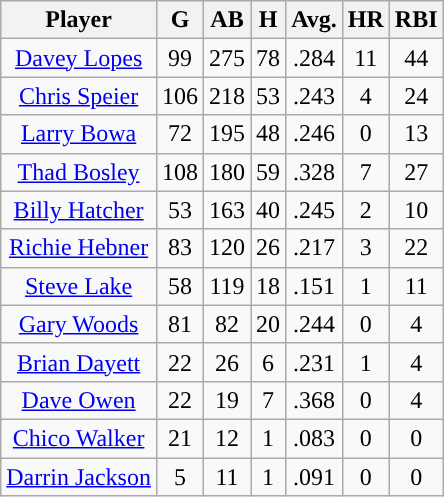<table class="wikitable sortable" style="text-align:center">
<tr>
<th>Player</th>
<th>G</th>
<th>AB</th>
<th>H</th>
<th>Avg.</th>
<th>HR</th>
<th>RBI</th>
</tr>
<tr>
<td><a href='#'>Davey Lopes</a></td>
<td>99</td>
<td>275</td>
<td>78</td>
<td>.284</td>
<td>11</td>
<td>44</td>
</tr>
<tr>
<td><a href='#'>Chris Speier</a></td>
<td>106</td>
<td>218</td>
<td>53</td>
<td>.243</td>
<td>4</td>
<td>24</td>
</tr>
<tr>
<td><a href='#'>Larry Bowa</a></td>
<td>72</td>
<td>195</td>
<td>48</td>
<td>.246</td>
<td>0</td>
<td>13</td>
</tr>
<tr>
<td><a href='#'>Thad Bosley</a></td>
<td>108</td>
<td>180</td>
<td>59</td>
<td>.328</td>
<td>7</td>
<td>27</td>
</tr>
<tr>
<td><a href='#'>Billy Hatcher</a></td>
<td>53</td>
<td>163</td>
<td>40</td>
<td>.245</td>
<td>2</td>
<td>10</td>
</tr>
<tr>
<td><a href='#'>Richie Hebner</a></td>
<td>83</td>
<td>120</td>
<td>26</td>
<td>.217</td>
<td>3</td>
<td>22</td>
</tr>
<tr>
<td><a href='#'>Steve Lake</a></td>
<td>58</td>
<td>119</td>
<td>18</td>
<td>.151</td>
<td>1</td>
<td>11</td>
</tr>
<tr>
<td><a href='#'>Gary Woods</a></td>
<td>81</td>
<td>82</td>
<td>20</td>
<td>.244</td>
<td>0</td>
<td>4</td>
</tr>
<tr>
<td><a href='#'>Brian Dayett</a></td>
<td>22</td>
<td>26</td>
<td>6</td>
<td>.231</td>
<td>1</td>
<td>4</td>
</tr>
<tr>
<td><a href='#'>Dave Owen</a></td>
<td>22</td>
<td>19</td>
<td>7</td>
<td>.368</td>
<td>0</td>
<td>4</td>
</tr>
<tr>
<td><a href='#'>Chico Walker</a></td>
<td>21</td>
<td>12</td>
<td>1</td>
<td>.083</td>
<td>0</td>
<td>0</td>
</tr>
<tr>
<td><a href='#'>Darrin Jackson</a></td>
<td>5</td>
<td>11</td>
<td>1</td>
<td>.091</td>
<td>0</td>
<td>0</td>
</tr>
</table>
